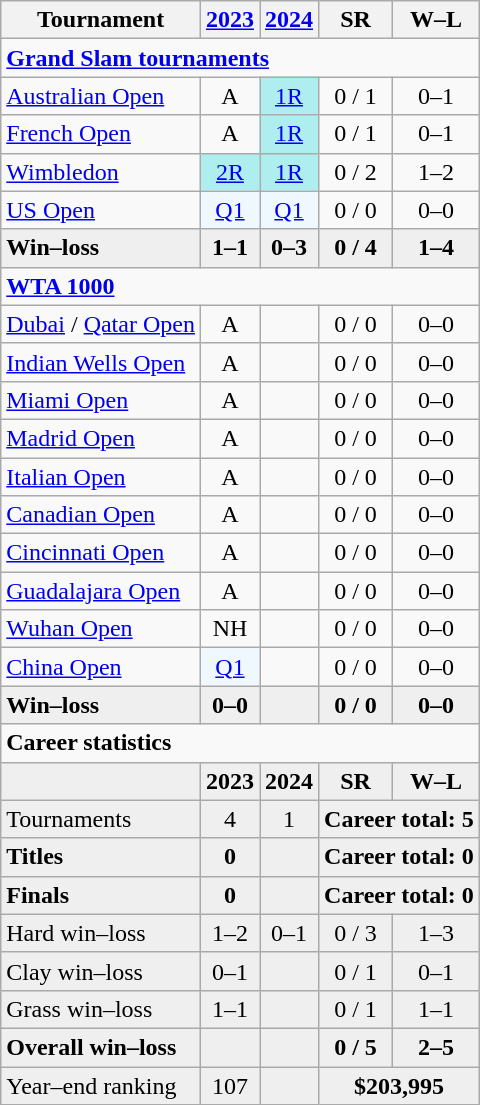<table class="wikitable" style="text-align:center">
<tr>
<th>Tournament</th>
<th><a href='#'>2023</a></th>
<th><a href='#'>2024</a></th>
<th>SR</th>
<th>W–L</th>
</tr>
<tr>
<td colspan="6" align="left"><strong><a href='#'>Grand Slam tournaments</a></strong></td>
</tr>
<tr>
<td align="left"><a href='#'>Australian Open</a></td>
<td>A</td>
<td bgcolor=afeeee><a href='#'>1R</a></td>
<td>0 / 1</td>
<td>0–1</td>
</tr>
<tr>
<td align="left"><a href='#'>French Open</a></td>
<td>A</td>
<td bgcolor=afeeee><a href='#'>1R</a></td>
<td>0 / 1</td>
<td>0–1</td>
</tr>
<tr>
<td align="left"><a href='#'>Wimbledon</a></td>
<td bgcolor=afeeee><a href='#'>2R</a></td>
<td bgcolor=afeeee><a href='#'>1R</a></td>
<td>0 / 2</td>
<td>1–2</td>
</tr>
<tr>
<td align="left"><a href='#'>US Open</a></td>
<td bgcolor=f0f8ff><a href='#'>Q1</a></td>
<td bgcolor=f0f8ff><a href='#'>Q1</a></td>
<td>0 / 0</td>
<td>0–0</td>
</tr>
<tr style="background:#efefef;font-weight:bold">
<td align="left">Win–loss</td>
<td>1–1</td>
<td>0–3</td>
<td>0 / 4</td>
<td>1–4</td>
</tr>
<tr>
<td colspan="6" align="left"><strong><a href='#'>WTA 1000</a></strong></td>
</tr>
<tr>
<td align="left"><a href='#'>Dubai</a> / <a href='#'>Qatar Open</a></td>
<td>A</td>
<td></td>
<td>0 / 0</td>
<td>0–0</td>
</tr>
<tr>
<td align="left"><a href='#'>Indian Wells Open</a></td>
<td>A</td>
<td></td>
<td>0 / 0</td>
<td>0–0</td>
</tr>
<tr>
<td align="left"><a href='#'>Miami Open</a></td>
<td>A</td>
<td></td>
<td>0 / 0</td>
<td>0–0</td>
</tr>
<tr>
<td align="left"><a href='#'>Madrid Open</a></td>
<td>A</td>
<td></td>
<td>0 / 0</td>
<td>0–0</td>
</tr>
<tr>
<td align="left"><a href='#'>Italian Open</a></td>
<td>A</td>
<td></td>
<td>0 / 0</td>
<td>0–0</td>
</tr>
<tr>
<td align="left"><a href='#'>Canadian Open</a></td>
<td>A</td>
<td></td>
<td>0 / 0</td>
<td>0–0</td>
</tr>
<tr>
<td align="left"><a href='#'>Cincinnati Open</a></td>
<td>A</td>
<td></td>
<td>0 / 0</td>
<td>0–0</td>
</tr>
<tr>
<td align="left"><a href='#'>Guadalajara Open</a></td>
<td>A</td>
<td></td>
<td>0 / 0</td>
<td>0–0</td>
</tr>
<tr>
<td align="left"><a href='#'>Wuhan Open</a></td>
<td>NH</td>
<td></td>
<td>0 / 0</td>
<td>0–0</td>
</tr>
<tr>
<td align="left"><a href='#'>China Open</a></td>
<td bgcolor="f0f8ff"><a href='#'>Q1</a></td>
<td></td>
<td>0 / 0</td>
<td>0–0</td>
</tr>
<tr style="background:#efefef;font-weight:bold">
<td align="left">Win–loss</td>
<td>0–0</td>
<td></td>
<td>0 / 0</td>
<td>0–0</td>
</tr>
<tr>
<td colspan="6" align="left"><strong>Career statistics</strong></td>
</tr>
<tr style="background:#efefef;font-weight:bold">
<td></td>
<td>2023</td>
<td>2024</td>
<td>SR</td>
<td>W–L</td>
</tr>
<tr bgcolor="efefef">
<td align="left">Tournaments</td>
<td>4</td>
<td>1</td>
<td colspan="3"><strong>Career total: 5</strong></td>
</tr>
<tr style="background:#efefef;font-weight:bold">
<td align="left">Titles</td>
<td>0</td>
<td></td>
<td colspan="3">Career total: 0</td>
</tr>
<tr style="background:#efefef;font-weight:bold">
<td align="left">Finals</td>
<td>0</td>
<td></td>
<td colspan="3">Career total: 0</td>
</tr>
<tr bgcolor="efefef">
<td align="left">Hard win–loss</td>
<td>1–2</td>
<td>0–1</td>
<td>0 / 3</td>
<td>1–3</td>
</tr>
<tr bgcolor="efefef">
<td align="left">Clay win–loss</td>
<td>0–1</td>
<td></td>
<td>0 / 1</td>
<td>0–1</td>
</tr>
<tr bgcolor="efefef">
<td align="left">Grass win–loss</td>
<td>1–1</td>
<td></td>
<td>0 / 1</td>
<td>1–1</td>
</tr>
<tr style="background:#efefef;font-weight:bold">
<td align="left">Overall win–loss</td>
<td></td>
<td></td>
<td>0 / 5</td>
<td>2–5</td>
</tr>
<tr bgcolor="efefef">
<td align="left">Year–end ranking</td>
<td>107</td>
<td></td>
<td colspan="3"><strong>$203,995</strong></td>
</tr>
</table>
